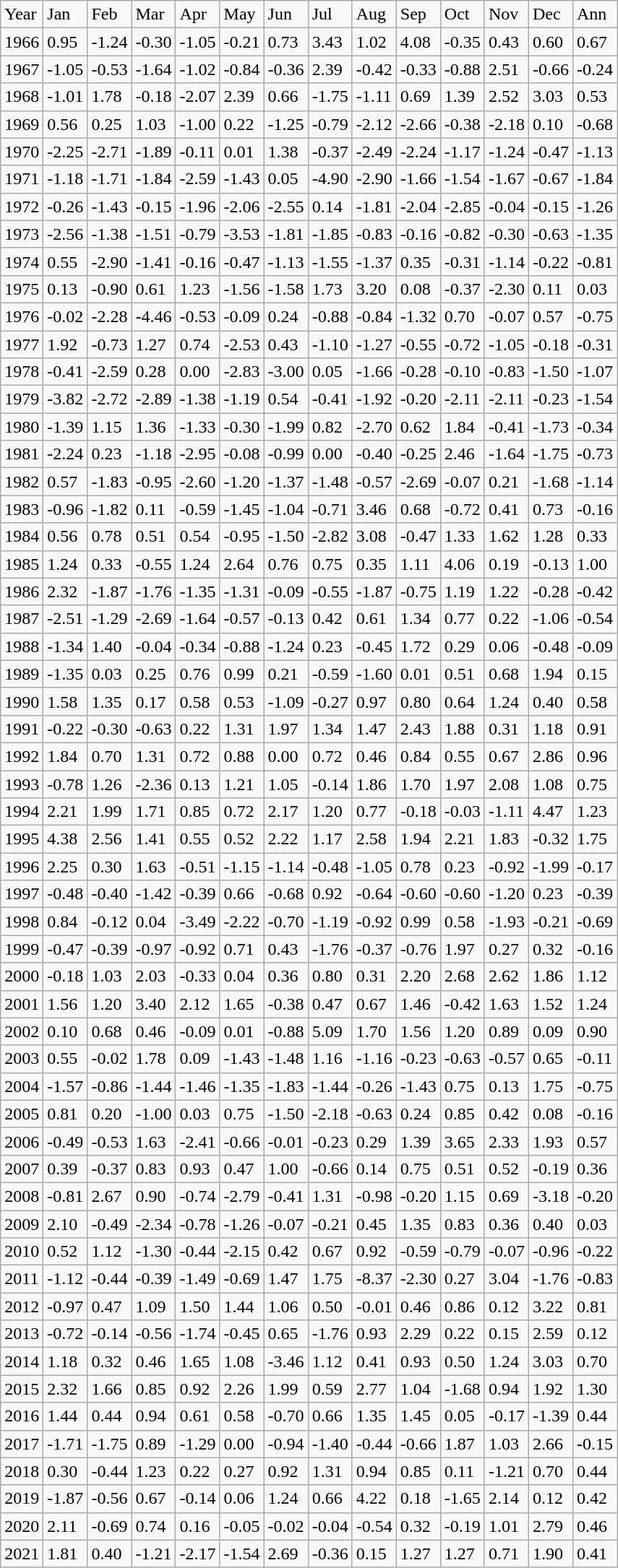<table class="wikitable">
<tr>
<td>Year</td>
<td>Jan</td>
<td>Feb</td>
<td>Mar</td>
<td>Apr</td>
<td>May</td>
<td>Jun</td>
<td>Jul</td>
<td>Aug</td>
<td>Sep</td>
<td>Oct</td>
<td>Nov</td>
<td>Dec</td>
<td>Ann</td>
</tr>
<tr>
<td>1966</td>
<td>0.95</td>
<td>-1.24</td>
<td>-0.30</td>
<td>-1.05</td>
<td>-0.21</td>
<td>0.73</td>
<td>3.43</td>
<td>1.02</td>
<td>4.08</td>
<td>-0.35</td>
<td>0.43</td>
<td>0.60</td>
<td>0.67</td>
</tr>
<tr>
<td>1967</td>
<td>-1.05</td>
<td>-0.53</td>
<td>-1.64</td>
<td>-1.02</td>
<td>-0.84</td>
<td>-0.36</td>
<td>2.39</td>
<td>-0.42</td>
<td>-0.33</td>
<td>-0.88</td>
<td>2.51</td>
<td>-0.66</td>
<td>-0.24</td>
</tr>
<tr>
<td>1968</td>
<td>-1.01</td>
<td>1.78</td>
<td>-0.18</td>
<td>-2.07</td>
<td>2.39</td>
<td>0.66</td>
<td>-1.75</td>
<td>-1.11</td>
<td>0.69</td>
<td>1.39</td>
<td>2.52</td>
<td>3.03</td>
<td>0.53</td>
</tr>
<tr>
<td>1969</td>
<td>0.56</td>
<td>0.25</td>
<td>1.03</td>
<td>-1.00</td>
<td>0.22</td>
<td>-1.25</td>
<td>-0.79</td>
<td>-2.12</td>
<td>-2.66</td>
<td>-0.38</td>
<td>-2.18</td>
<td>0.10</td>
<td>-0.68</td>
</tr>
<tr>
<td>1970</td>
<td>-2.25</td>
<td>-2.71</td>
<td>-1.89</td>
<td>-0.11</td>
<td>0.01</td>
<td>1.38</td>
<td>-0.37</td>
<td>-2.49</td>
<td>-2.24</td>
<td>-1.17</td>
<td>-1.24</td>
<td>-0.47</td>
<td>-1.13</td>
</tr>
<tr>
<td>1971</td>
<td>-1.18</td>
<td>-1.71</td>
<td>-1.84</td>
<td>-2.59</td>
<td>-1.43</td>
<td>0.05</td>
<td>-4.90</td>
<td>-2.90</td>
<td>-1.66</td>
<td>-1.54</td>
<td>-1.67</td>
<td>-0.67</td>
<td>-1.84</td>
</tr>
<tr>
<td>1972</td>
<td>-0.26</td>
<td>-1.43</td>
<td>-0.15</td>
<td>-1.96</td>
<td>-2.06</td>
<td>-2.55</td>
<td>0.14</td>
<td>-1.81</td>
<td>-2.04</td>
<td>-2.85</td>
<td>-0.04</td>
<td>-0.15</td>
<td>-1.26</td>
</tr>
<tr>
<td>1973</td>
<td>-2.56</td>
<td>-1.38</td>
<td>-1.51</td>
<td>-0.79</td>
<td>-3.53</td>
<td>-1.81</td>
<td>-1.85</td>
<td>-0.83</td>
<td>-0.16</td>
<td>-0.82</td>
<td>-0.30</td>
<td>-0.63</td>
<td>-1.35</td>
</tr>
<tr>
<td>1974</td>
<td>0.55</td>
<td>-2.90</td>
<td>-1.41</td>
<td>-0.16</td>
<td>-0.47</td>
<td>-1.13</td>
<td>-1.55</td>
<td>-1.37</td>
<td>0.35</td>
<td>-0.31</td>
<td>-1.14</td>
<td>-0.22</td>
<td>-0.81</td>
</tr>
<tr>
<td>1975</td>
<td>0.13</td>
<td>-0.90</td>
<td>0.61</td>
<td>1.23</td>
<td>-1.56</td>
<td>-1.58</td>
<td>1.73</td>
<td>3.20</td>
<td>0.08</td>
<td>-0.37</td>
<td>-2.30</td>
<td>0.11</td>
<td>0.03</td>
</tr>
<tr>
<td>1976</td>
<td>-0.02</td>
<td>-2.28</td>
<td>-4.46</td>
<td>-0.53</td>
<td>-0.09</td>
<td>0.24</td>
<td>-0.88</td>
<td>-0.84</td>
<td>-1.32</td>
<td>0.70</td>
<td>-0.07</td>
<td>0.57</td>
<td>-0.75</td>
</tr>
<tr>
<td>1977</td>
<td>1.92</td>
<td>-0.73</td>
<td>1.27</td>
<td>0.74</td>
<td>-2.53</td>
<td>0.43</td>
<td>-1.10</td>
<td>-1.27</td>
<td>-0.55</td>
<td>-0.72</td>
<td>-1.05</td>
<td>-0.18</td>
<td>-0.31</td>
</tr>
<tr>
<td>1978</td>
<td>-0.41</td>
<td>-2.59</td>
<td>0.28</td>
<td>0.00</td>
<td>-2.83</td>
<td>-3.00</td>
<td>0.05</td>
<td>-1.66</td>
<td>-0.28</td>
<td>-0.10</td>
<td>-0.83</td>
<td>-1.50</td>
<td>-1.07</td>
</tr>
<tr>
<td>1979</td>
<td>-3.82</td>
<td>-2.72</td>
<td>-2.89</td>
<td>-1.38</td>
<td>-1.19</td>
<td>0.54</td>
<td>-0.41</td>
<td>-1.92</td>
<td>-0.20</td>
<td>-2.11</td>
<td>-2.11</td>
<td>-0.23</td>
<td>-1.54</td>
</tr>
<tr>
<td>1980</td>
<td>-1.39</td>
<td>1.15</td>
<td>1.36</td>
<td>-1.33</td>
<td>-0.30</td>
<td>-1.99</td>
<td>0.82</td>
<td>-2.70</td>
<td>0.62</td>
<td>1.84</td>
<td>-0.41</td>
<td>-1.73</td>
<td>-0.34</td>
</tr>
<tr>
<td>1981</td>
<td>-2.24</td>
<td>0.23</td>
<td>-1.18</td>
<td>-2.95</td>
<td>-0.08</td>
<td>-0.99</td>
<td>0.00</td>
<td>-0.40</td>
<td>-0.25</td>
<td>2.46</td>
<td>-1.64</td>
<td>-1.75</td>
<td>-0.73</td>
</tr>
<tr>
<td>1982</td>
<td>0.57</td>
<td>-1.83</td>
<td>-0.95</td>
<td>-2.60</td>
<td>-1.20</td>
<td>-1.37</td>
<td>-1.48</td>
<td>-0.57</td>
<td>-2.69</td>
<td>-0.07</td>
<td>0.21</td>
<td>-1.68</td>
<td>-1.14</td>
</tr>
<tr>
<td>1983</td>
<td>-0.96</td>
<td>-1.82</td>
<td>0.11</td>
<td>-0.59</td>
<td>-1.45</td>
<td>-1.04</td>
<td>-0.71</td>
<td>3.46</td>
<td>0.68</td>
<td>-0.72</td>
<td>0.41</td>
<td>0.73</td>
<td>-0.16</td>
</tr>
<tr>
<td>1984</td>
<td>0.56</td>
<td>0.78</td>
<td>0.51</td>
<td>0.54</td>
<td>-0.95</td>
<td>-1.50</td>
<td>-2.82</td>
<td>3.08</td>
<td>-0.47</td>
<td>1.33</td>
<td>1.62</td>
<td>1.28</td>
<td>0.33</td>
</tr>
<tr>
<td>1985</td>
<td>1.24</td>
<td>0.33</td>
<td>-0.55</td>
<td>1.24</td>
<td>2.64</td>
<td>0.76</td>
<td>0.75</td>
<td>0.35</td>
<td>1.11</td>
<td>4.06</td>
<td>0.19</td>
<td>-0.13</td>
<td>1.00</td>
</tr>
<tr>
<td>1986</td>
<td>2.32</td>
<td>-1.87</td>
<td>-1.76</td>
<td>-1.35</td>
<td>-1.31</td>
<td>-0.09</td>
<td>-0.55</td>
<td>-1.87</td>
<td>-0.75</td>
<td>1.19</td>
<td>1.22</td>
<td>-0.28</td>
<td>-0.42</td>
</tr>
<tr>
<td>1987</td>
<td>-2.51</td>
<td>-1.29</td>
<td>-2.69</td>
<td>-1.64</td>
<td>-0.57</td>
<td>-0.13</td>
<td>0.42</td>
<td>0.61</td>
<td>1.34</td>
<td>0.77</td>
<td>0.22</td>
<td>-1.06</td>
<td>-0.54</td>
</tr>
<tr>
<td>1988</td>
<td>-1.34</td>
<td>1.40</td>
<td>-0.04</td>
<td>-0.34</td>
<td>-0.88</td>
<td>-1.24</td>
<td>0.23</td>
<td>-0.45</td>
<td>1.72</td>
<td>0.29</td>
<td>0.06</td>
<td>-0.48</td>
<td>-0.09</td>
</tr>
<tr>
<td>1989</td>
<td>-1.35</td>
<td>0.03</td>
<td>0.25</td>
<td>0.76</td>
<td>0.99</td>
<td>0.21</td>
<td>-0.59</td>
<td>-1.60</td>
<td>0.01</td>
<td>0.51</td>
<td>0.68</td>
<td>1.94</td>
<td>0.15</td>
</tr>
<tr>
<td>1990</td>
<td>1.58</td>
<td>1.35</td>
<td>0.17</td>
<td>0.58</td>
<td>0.53</td>
<td>-1.09</td>
<td>-0.27</td>
<td>0.97</td>
<td>0.80</td>
<td>0.64</td>
<td>1.24</td>
<td>0.40</td>
<td>0.58</td>
</tr>
<tr>
<td>1991</td>
<td>-0.22</td>
<td>-0.30</td>
<td>-0.63</td>
<td>0.22</td>
<td>1.31</td>
<td>1.97</td>
<td>1.34</td>
<td>1.47</td>
<td>2.43</td>
<td>1.88</td>
<td>0.31</td>
<td>1.18</td>
<td>0.91</td>
</tr>
<tr>
<td>1992</td>
<td>1.84</td>
<td>0.70</td>
<td>1.31</td>
<td>0.72</td>
<td>0.88</td>
<td>0.00</td>
<td>0.72</td>
<td>0.46</td>
<td>0.84</td>
<td>0.55</td>
<td>0.67</td>
<td>2.86</td>
<td>0.96</td>
</tr>
<tr>
<td>1993</td>
<td>-0.78</td>
<td>1.26</td>
<td>-2.36</td>
<td>0.13</td>
<td>1.21</td>
<td>1.05</td>
<td>-0.14</td>
<td>1.86</td>
<td>1.70</td>
<td>1.97</td>
<td>2.08</td>
<td>1.08</td>
<td>0.75</td>
</tr>
<tr>
<td>1994</td>
<td>2.21</td>
<td>1.99</td>
<td>1.71</td>
<td>0.85</td>
<td>0.72</td>
<td>2.17</td>
<td>1.20</td>
<td>0.77</td>
<td>-0.18</td>
<td>-0.03</td>
<td>-1.11</td>
<td>4.47</td>
<td>1.23</td>
</tr>
<tr>
<td>1995</td>
<td>4.38</td>
<td>2.56</td>
<td>1.41</td>
<td>0.55</td>
<td>0.52</td>
<td>2.22</td>
<td>1.17</td>
<td>2.58</td>
<td>1.94</td>
<td>2.21</td>
<td>1.83</td>
<td>-0.32</td>
<td>1.75</td>
</tr>
<tr>
<td>1996</td>
<td>2.25</td>
<td>0.30</td>
<td>1.63</td>
<td>-0.51</td>
<td>-1.15</td>
<td>-1.14</td>
<td>-0.48</td>
<td>-1.05</td>
<td>0.78</td>
<td>0.23</td>
<td>-0.92</td>
<td>-1.99</td>
<td>-0.17</td>
</tr>
<tr>
<td>1997</td>
<td>-0.48</td>
<td>-0.40</td>
<td>-1.42</td>
<td>-0.39</td>
<td>0.66</td>
<td>-0.68</td>
<td>0.92</td>
<td>-0.64</td>
<td>-0.60</td>
<td>-0.60</td>
<td>-1.20</td>
<td>0.23</td>
<td>-0.39</td>
</tr>
<tr>
<td>1998</td>
<td>0.84</td>
<td>-0.12</td>
<td>0.04</td>
<td>-3.49</td>
<td>-2.22</td>
<td>-0.70</td>
<td>-1.19</td>
<td>-0.92</td>
<td>0.99</td>
<td>0.58</td>
<td>-1.93</td>
<td>-0.21</td>
<td>-0.69</td>
</tr>
<tr>
<td>1999</td>
<td>-0.47</td>
<td>-0.39</td>
<td>-0.97</td>
<td>-0.92</td>
<td>0.71</td>
<td>0.43</td>
<td>-1.76</td>
<td>-0.37</td>
<td>-0.76</td>
<td>1.97</td>
<td>0.27</td>
<td>0.32</td>
<td>-0.16</td>
</tr>
<tr>
<td>2000</td>
<td>-0.18</td>
<td>1.03</td>
<td>2.03</td>
<td>-0.33</td>
<td>0.04</td>
<td>0.36</td>
<td>0.80</td>
<td>0.31</td>
<td>2.20</td>
<td>2.68</td>
<td>2.62</td>
<td>1.86</td>
<td>1.12</td>
</tr>
<tr>
<td>2001</td>
<td>1.56</td>
<td>1.20</td>
<td>3.40</td>
<td>2.12</td>
<td>1.65</td>
<td>-0.38</td>
<td>0.47</td>
<td>0.67</td>
<td>1.46</td>
<td>-0.42</td>
<td>1.63</td>
<td>1.52</td>
<td>1.24</td>
</tr>
<tr>
<td>2002</td>
<td>0.10</td>
<td>0.68</td>
<td>0.46</td>
<td>-0.09</td>
<td>0.01</td>
<td>-0.88</td>
<td>5.09</td>
<td>1.70</td>
<td>1.56</td>
<td>1.20</td>
<td>0.89</td>
<td>0.09</td>
<td>0.90</td>
</tr>
<tr>
<td>2003</td>
<td>0.55</td>
<td>-0.02</td>
<td>1.78</td>
<td>0.09</td>
<td>-1.43</td>
<td>-1.48</td>
<td>1.16</td>
<td>-1.16</td>
<td>-0.23</td>
<td>-0.63</td>
<td>-0.57</td>
<td>0.65</td>
<td>-0.11</td>
</tr>
<tr>
<td>2004</td>
<td>-1.57</td>
<td>-0.86</td>
<td>-1.44</td>
<td>-1.46</td>
<td>-1.35</td>
<td>-1.83</td>
<td>-1.44</td>
<td>-0.26</td>
<td>-1.43</td>
<td>0.75</td>
<td>0.13</td>
<td>1.75</td>
<td>-0.75</td>
</tr>
<tr>
<td>2005</td>
<td>0.81</td>
<td>0.20</td>
<td>-1.00</td>
<td>0.03</td>
<td>0.75</td>
<td>-1.50</td>
<td>-2.18</td>
<td>-0.63</td>
<td>0.24</td>
<td>0.85</td>
<td>0.42</td>
<td>0.08</td>
<td>-0.16</td>
</tr>
<tr>
<td>2006</td>
<td>-0.49</td>
<td>-0.53</td>
<td>1.63</td>
<td>-2.41</td>
<td>-0.66</td>
<td>-0.01</td>
<td>-0.23</td>
<td>0.29</td>
<td>1.39</td>
<td>3.65</td>
<td>2.33</td>
<td>1.93</td>
<td>0.57</td>
</tr>
<tr>
<td>2007</td>
<td>0.39</td>
<td>-0.37</td>
<td>0.83</td>
<td>0.93</td>
<td>0.47</td>
<td>1.00</td>
<td>-0.66</td>
<td>0.14</td>
<td>0.75</td>
<td>0.51</td>
<td>0.52</td>
<td>-0.19</td>
<td>0.36</td>
</tr>
<tr>
<td>2008</td>
<td>-0.81</td>
<td>2.67</td>
<td>0.90</td>
<td>-0.74</td>
<td>-2.79</td>
<td>-0.41</td>
<td>1.31</td>
<td>-0.98</td>
<td>-0.20</td>
<td>1.15</td>
<td>0.69</td>
<td>-3.18</td>
<td>-0.20</td>
</tr>
<tr>
<td>2009</td>
<td>2.10</td>
<td>-0.49</td>
<td>-2.34</td>
<td>-0.78</td>
<td>-1.26</td>
<td>-0.07</td>
<td>-0.21</td>
<td>0.45</td>
<td>1.35</td>
<td>0.83</td>
<td>0.36</td>
<td>0.40</td>
<td>0.03</td>
</tr>
<tr>
<td>2010</td>
<td>0.52</td>
<td>1.12</td>
<td>-1.30</td>
<td>-0.44</td>
<td>-2.15</td>
<td>0.42</td>
<td>0.67</td>
<td>0.92</td>
<td>-0.59</td>
<td>-0.79</td>
<td>-0.07</td>
<td>-0.96</td>
<td>-0.22</td>
</tr>
<tr>
<td>2011</td>
<td>-1.12</td>
<td>-0.44</td>
<td>-0.39</td>
<td>-1.49</td>
<td>-0.69</td>
<td>1.47</td>
<td>1.75</td>
<td>-8.37</td>
<td>-2.30</td>
<td>0.27</td>
<td>3.04</td>
<td>-1.76</td>
<td>-0.83</td>
</tr>
<tr>
<td>2012</td>
<td>-0.97</td>
<td>0.47</td>
<td>1.09</td>
<td>1.50</td>
<td>1.44</td>
<td>1.06</td>
<td>0.50</td>
<td>-0.01</td>
<td>0.46</td>
<td>0.86</td>
<td>0.12</td>
<td>3.22</td>
<td>0.81</td>
</tr>
<tr>
<td>2013</td>
<td>-0.72</td>
<td>-0.14</td>
<td>-0.56</td>
<td>-1.74</td>
<td>-0.45</td>
<td>0.65</td>
<td>-1.76</td>
<td>0.93</td>
<td>2.29</td>
<td>0.22</td>
<td>0.15</td>
<td>2.59</td>
<td>0.12</td>
</tr>
<tr>
<td>2014</td>
<td>1.18</td>
<td>0.32</td>
<td>0.46</td>
<td>1.65</td>
<td>1.08</td>
<td>-3.46</td>
<td>1.12</td>
<td>0.41</td>
<td>0.93</td>
<td>0.50</td>
<td>1.24</td>
<td>3.03</td>
<td>0.70</td>
</tr>
<tr>
<td>2015</td>
<td>2.32</td>
<td>1.66</td>
<td>0.85</td>
<td>0.92</td>
<td>2.26</td>
<td>1.99</td>
<td>0.59</td>
<td>2.77</td>
<td>1.04</td>
<td>-1.68</td>
<td>0.94</td>
<td>1.92</td>
<td>1.30</td>
</tr>
<tr>
<td>2016</td>
<td>1.44</td>
<td>0.44</td>
<td>0.94</td>
<td>0.61</td>
<td>0.58</td>
<td>-0.70</td>
<td>0.66</td>
<td>1.35</td>
<td>1.45</td>
<td>0.05</td>
<td>-0.17</td>
<td>-1.39</td>
<td>0.44</td>
</tr>
<tr>
<td>2017</td>
<td>-1.71</td>
<td>-1.75</td>
<td>0.89</td>
<td>-1.29</td>
<td>0.00</td>
<td>-0.94</td>
<td>-1.40</td>
<td>-0.44</td>
<td>-0.66</td>
<td>1.87</td>
<td>1.03</td>
<td>2.66</td>
<td>-0.15</td>
</tr>
<tr>
<td>2018</td>
<td>0.30</td>
<td>-0.44</td>
<td>1.23</td>
<td>0.22</td>
<td>0.27</td>
<td>0.92</td>
<td>1.31</td>
<td>0.94</td>
<td>0.85</td>
<td>0.11</td>
<td>-1.21</td>
<td>0.70</td>
<td>0.44</td>
</tr>
<tr>
<td>2019</td>
<td>-1.87</td>
<td>-0.56</td>
<td>0.67</td>
<td>-0.14</td>
<td>0.06</td>
<td>1.24</td>
<td>0.66</td>
<td>4.22</td>
<td>0.18</td>
<td>-1.65</td>
<td>2.14</td>
<td>0.12</td>
<td>0.42</td>
</tr>
<tr>
<td>2020</td>
<td>2.11</td>
<td>-0.69</td>
<td>0.74</td>
<td>0.16</td>
<td>-0.05</td>
<td>-0.02</td>
<td>-0.04</td>
<td>-0.54</td>
<td>0.32</td>
<td>-0.19</td>
<td>1.01</td>
<td>2.79</td>
<td>0.46</td>
</tr>
<tr>
<td>2021</td>
<td>1.81</td>
<td>0.40</td>
<td>-1.21</td>
<td>-2.17</td>
<td>-1.54</td>
<td>2.69</td>
<td>-0.36</td>
<td>0.15</td>
<td>1.27</td>
<td>1.27</td>
<td>0.71</td>
<td>1.90</td>
<td>0.41</td>
</tr>
</table>
